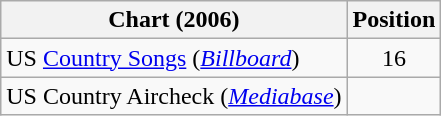<table class="wikitable sortable">
<tr>
<th scope="col">Chart (2006)</th>
<th scope="col">Position</th>
</tr>
<tr>
<td>US <a href='#'>Country Songs</a> (<em><a href='#'>Billboard</a></em>)</td>
<td align="center">16</td>
</tr>
<tr>
<td>US Country Aircheck (<em><a href='#'>Mediabase</a></em>)</td>
<td></td>
</tr>
</table>
